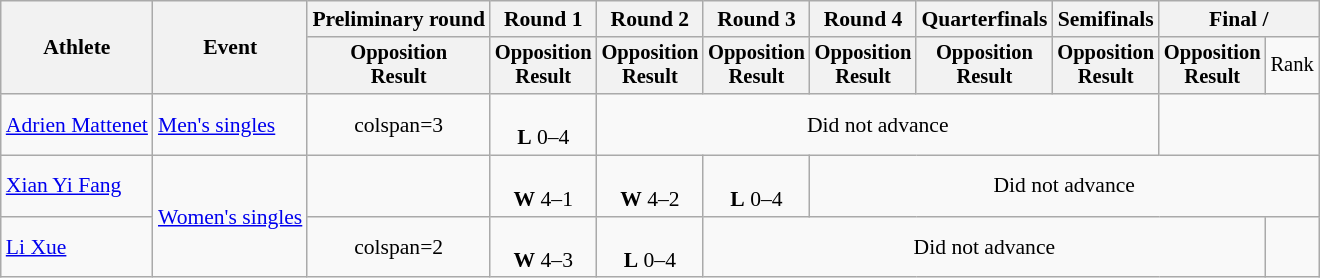<table class="wikitable" style="font-size:90%">
<tr>
<th rowspan="2">Athlete</th>
<th rowspan="2">Event</th>
<th>Preliminary round</th>
<th>Round 1</th>
<th>Round 2</th>
<th>Round 3</th>
<th>Round 4</th>
<th>Quarterfinals</th>
<th>Semifinals</th>
<th colspan=2>Final / </th>
</tr>
<tr style="font-size:95%">
<th>Opposition<br>Result</th>
<th>Opposition<br>Result</th>
<th>Opposition<br>Result</th>
<th>Opposition<br>Result</th>
<th>Opposition<br>Result</th>
<th>Opposition<br>Result</th>
<th>Opposition<br>Result</th>
<th>Opposition<br>Result</th>
<td>Rank</td>
</tr>
<tr align=center>
<td align=left><a href='#'>Adrien Mattenet</a></td>
<td align=left><a href='#'>Men's singles</a></td>
<td>colspan=3 </td>
<td><br><strong>L</strong> 0–4</td>
<td colspan=5>Did not advance</td>
</tr>
<tr align=center>
<td align=left><a href='#'>Xian Yi Fang</a></td>
<td align=left rowspan=2><a href='#'>Women's singles</a></td>
<td></td>
<td><br><strong>W</strong> 4–1</td>
<td><br><strong>W</strong> 4–2</td>
<td><br><strong>L</strong> 0–4</td>
<td colspan=5>Did not advance</td>
</tr>
<tr align=center>
<td align=left><a href='#'>Li Xue</a></td>
<td>colspan=2 </td>
<td><br><strong>W</strong> 4–3</td>
<td><br><strong>L</strong> 0–4</td>
<td colspan=5>Did not advance</td>
</tr>
</table>
